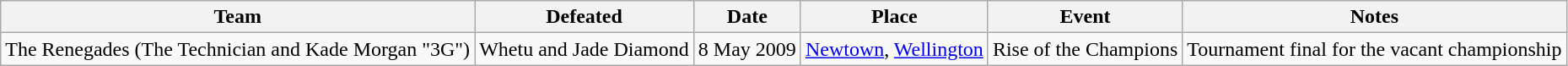<table class="wikitable">
<tr>
<th>Team</th>
<th>Defeated</th>
<th>Date</th>
<th>Place</th>
<th>Event</th>
<th>Notes</th>
</tr>
<tr>
<td>The Renegades (The Technician and Kade Morgan "3G")</td>
<td>Whetu and Jade Diamond</td>
<td>8 May 2009</td>
<td><a href='#'>Newtown</a>, <a href='#'>Wellington</a></td>
<td>Rise of the Champions</td>
<td>Tournament final for the vacant championship</td>
</tr>
</table>
